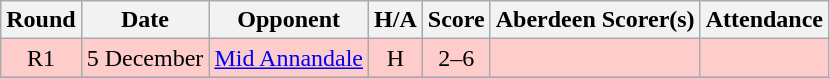<table class="wikitable" style="text-align:center">
<tr>
<th>Round</th>
<th>Date</th>
<th>Opponent</th>
<th>H/A</th>
<th>Score</th>
<th>Aberdeen Scorer(s)</th>
<th>Attendance</th>
</tr>
<tr bgcolor=#FFCCCC>
<td>R1</td>
<td align=left>5 December</td>
<td align=left><a href='#'>Mid Annandale</a></td>
<td>H</td>
<td>2–6</td>
<td align=left></td>
<td></td>
</tr>
<tr>
</tr>
</table>
